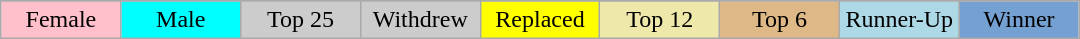<table class="wikitable" style="margin:1em auto; text-align:center;">
<tr>
</tr>
<tr>
<td style="background:pink;" width="11%">Female</td>
<td style="background:cyan;" width="11%">Male</td>
<td style="background:#CCCCCC;" width="11%">Top 25</td>
<td style="background:#CCCCCC" width="11%">Withdrew</td>
<td style="background:yellow" width="11%">Replaced</td>
<td style="background:palegoldenrod;" width="11%">Top 12</td>
<td style="background:#DEB887" width="11%">Top 6</td>
<td style="background:lightblue" width="11%">Runner-Up</td>
<td style="background:#75A1D2" width="11%">Winner</td>
</tr>
</table>
